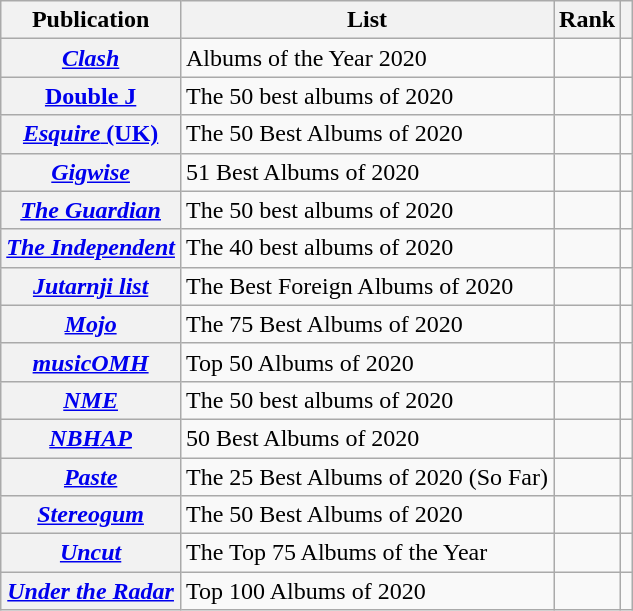<table class="sortable wikitable plainrowheaders">
<tr>
<th>Publication</th>
<th>List</th>
<th>Rank</th>
<th class="unsortable"></th>
</tr>
<tr>
<th scope="row"><em><a href='#'>Clash</a></em></th>
<td>Albums of the Year 2020</td>
<td></td>
<td></td>
</tr>
<tr>
<th scope="row"><a href='#'>Double J</a></th>
<td>The 50 best albums of 2020</td>
<td></td>
<td></td>
</tr>
<tr>
<th scope="row"><a href='#'><em>Esquire</em> (UK)</a></th>
<td>The 50 Best Albums of 2020</td>
<td></td>
<td></td>
</tr>
<tr>
<th scope="row"><em><a href='#'>Gigwise</a></em></th>
<td>51 Best Albums of 2020</td>
<td></td>
<td></td>
</tr>
<tr>
<th scope="row"><em><a href='#'>The Guardian</a></em></th>
<td>The 50 best albums of 2020</td>
<td></td>
<td></td>
</tr>
<tr>
<th scope="row"><em><a href='#'>The Independent</a></em></th>
<td>The 40 best albums of 2020</td>
<td></td>
<td></td>
</tr>
<tr>
<th scope="row"><em><a href='#'>Jutarnji list</a></em></th>
<td>The Best Foreign Albums of 2020</td>
<td></td>
<td></td>
</tr>
<tr>
<th scope="row"><em><a href='#'>Mojo</a></em></th>
<td>The 75 Best Albums of 2020</td>
<td></td>
<td></td>
</tr>
<tr>
<th scope="row"><em><a href='#'>musicOMH</a></em></th>
<td>Top 50 Albums of 2020</td>
<td></td>
<td></td>
</tr>
<tr>
<th scope="row"><em><a href='#'>NME</a></em></th>
<td>The 50 best albums of 2020</td>
<td></td>
<td></td>
</tr>
<tr>
<th scope="row"><em><a href='#'>NBHAP</a></em></th>
<td>50 Best Albums of 2020</td>
<td></td>
<td></td>
</tr>
<tr>
<th scope="row"><em><a href='#'>Paste</a></em></th>
<td>The 25 Best Albums of 2020 (So Far)</td>
<td></td>
<td></td>
</tr>
<tr>
<th scope="row"><em><a href='#'>Stereogum</a></em></th>
<td>The 50 Best Albums of 2020</td>
<td></td>
<td></td>
</tr>
<tr>
<th scope="row"><em><a href='#'>Uncut</a></em></th>
<td>The Top 75 Albums of the Year</td>
<td></td>
<td></td>
</tr>
<tr>
<th scope="row"><em><a href='#'>Under the Radar</a></em></th>
<td>Top 100 Albums of 2020</td>
<td></td>
<td></td>
</tr>
</table>
